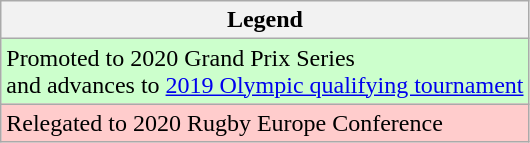<table class="wikitable">
<tr>
<th>Legend</th>
</tr>
<tr bgcolor=ccffcc>
<td>Promoted to 2020 Grand Prix Series <br> and advances to <a href='#'>2019 Olympic qualifying tournament</a></td>
</tr>
<tr bgcolor=ffcccc>
<td>Relegated to 2020 Rugby Europe Conference</td>
</tr>
</table>
